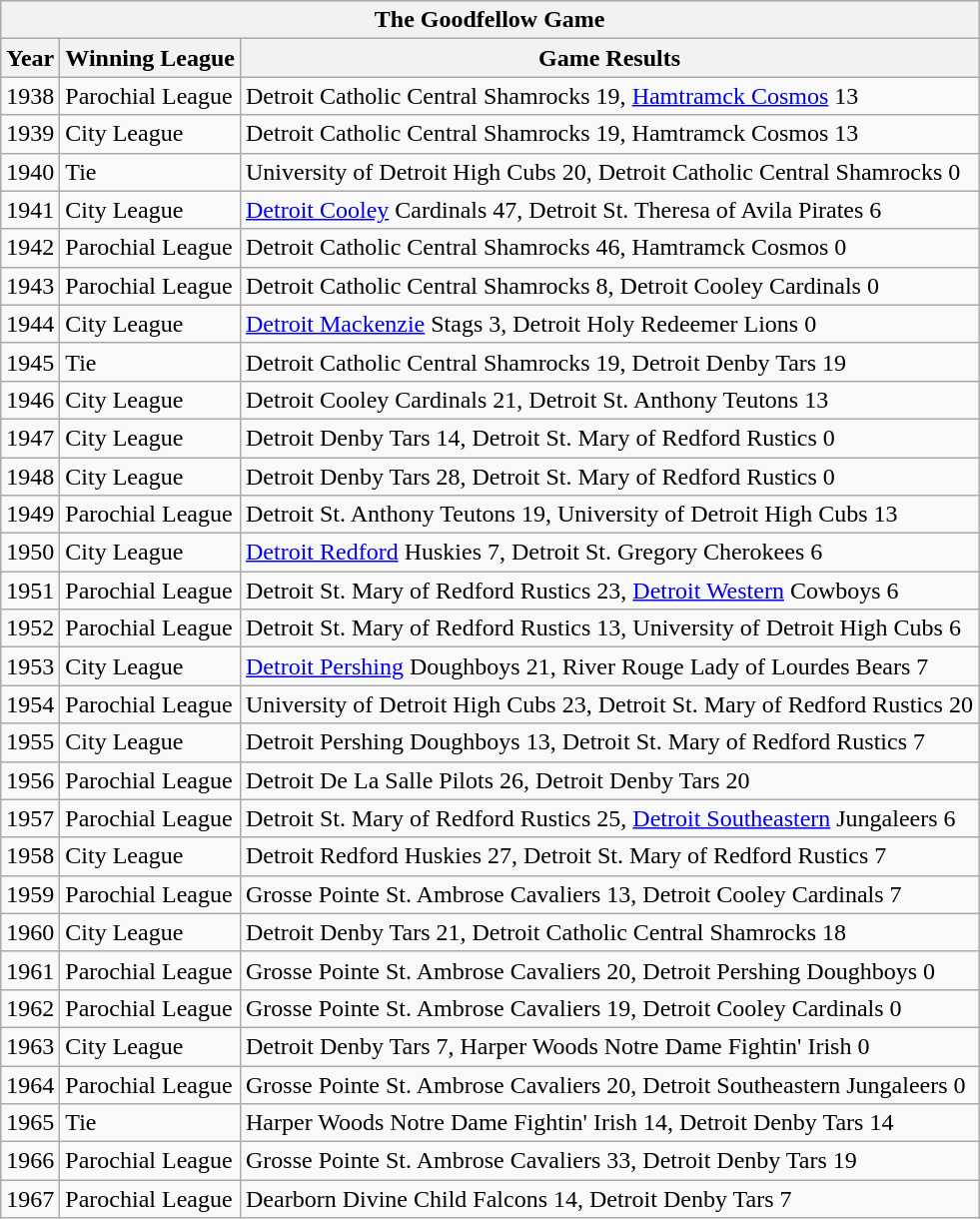<table class="wikitable sortable">
<tr>
<th colspan=3>The Goodfellow Game</th>
</tr>
<tr>
<th>Year</th>
<th>Winning League</th>
<th>Game Results</th>
</tr>
<tr>
<td>1938</td>
<td>Parochial League</td>
<td>Detroit Catholic Central Shamrocks 19, <a href='#'>Hamtramck Cosmos</a> 13</td>
</tr>
<tr>
<td>1939</td>
<td>City League</td>
<td>Detroit Catholic Central Shamrocks 19, Hamtramck Cosmos 13</td>
</tr>
<tr>
<td>1940</td>
<td>Tie</td>
<td>University of Detroit High Cubs 20, Detroit Catholic Central Shamrocks 0</td>
</tr>
<tr>
<td>1941</td>
<td>City League</td>
<td><a href='#'>Detroit Cooley</a> Cardinals 47, Detroit St. Theresa of Avila Pirates 6</td>
</tr>
<tr>
<td>1942</td>
<td>Parochial League</td>
<td>Detroit Catholic Central Shamrocks 46, Hamtramck Cosmos 0</td>
</tr>
<tr>
<td>1943</td>
<td>Parochial League</td>
<td>Detroit Catholic Central Shamrocks 8, Detroit Cooley Cardinals 0</td>
</tr>
<tr>
<td>1944</td>
<td>City League</td>
<td><a href='#'>Detroit Mackenzie</a> Stags 3, Detroit Holy Redeemer Lions 0</td>
</tr>
<tr>
<td>1945</td>
<td>Tie</td>
<td>Detroit Catholic Central Shamrocks 19, Detroit Denby Tars 19</td>
</tr>
<tr>
<td>1946</td>
<td>City League</td>
<td>Detroit Cooley Cardinals 21, Detroit St. Anthony Teutons 13</td>
</tr>
<tr>
<td>1947</td>
<td>City League</td>
<td>Detroit Denby Tars 14, Detroit St. Mary of Redford Rustics 0</td>
</tr>
<tr>
<td>1948</td>
<td>City League</td>
<td>Detroit Denby Tars 28, Detroit St. Mary of Redford Rustics 0</td>
</tr>
<tr>
<td>1949</td>
<td>Parochial League</td>
<td>Detroit St. Anthony Teutons 19, University of Detroit High Cubs 13</td>
</tr>
<tr>
<td>1950</td>
<td>City League</td>
<td><a href='#'>Detroit Redford</a> Huskies 7, Detroit St. Gregory Cherokees 6</td>
</tr>
<tr>
<td>1951</td>
<td>Parochial League</td>
<td>Detroit St. Mary of Redford Rustics 23, <a href='#'>Detroit Western</a> Cowboys 6</td>
</tr>
<tr>
<td>1952</td>
<td>Parochial League</td>
<td>Detroit St. Mary of Redford Rustics 13, University of Detroit High Cubs 6</td>
</tr>
<tr>
<td>1953</td>
<td>City League</td>
<td><a href='#'>Detroit Pershing</a> Doughboys 21, River Rouge Lady of Lourdes Bears 7</td>
</tr>
<tr>
<td>1954</td>
<td>Parochial League</td>
<td>University of Detroit High Cubs 23, Detroit St. Mary of Redford Rustics 20</td>
</tr>
<tr>
<td>1955</td>
<td>City League</td>
<td>Detroit Pershing Doughboys 13, Detroit St. Mary of Redford Rustics 7</td>
</tr>
<tr>
<td>1956</td>
<td>Parochial League</td>
<td>Detroit De La Salle Pilots 26, Detroit Denby Tars 20</td>
</tr>
<tr>
<td>1957</td>
<td>Parochial League</td>
<td>Detroit St. Mary of Redford Rustics 25, <a href='#'>Detroit Southeastern</a> Jungaleers 6</td>
</tr>
<tr>
<td>1958</td>
<td>City League</td>
<td>Detroit Redford Huskies 27, Detroit St. Mary of Redford Rustics 7</td>
</tr>
<tr>
<td>1959</td>
<td>Parochial League</td>
<td>Grosse Pointe St. Ambrose Cavaliers 13, Detroit Cooley Cardinals 7</td>
</tr>
<tr>
<td>1960</td>
<td>City League</td>
<td>Detroit Denby Tars 21, Detroit Catholic Central Shamrocks 18</td>
</tr>
<tr>
<td>1961</td>
<td>Parochial League</td>
<td>Grosse Pointe St.  Ambrose Cavaliers 20, Detroit Pershing Doughboys 0</td>
</tr>
<tr>
<td>1962</td>
<td>Parochial League</td>
<td>Grosse Pointe St. Ambrose Cavaliers 19, Detroit Cooley Cardinals 0</td>
</tr>
<tr>
<td>1963</td>
<td>City League</td>
<td>Detroit Denby Tars 7, Harper Woods Notre Dame Fightin' Irish 0</td>
</tr>
<tr>
<td>1964</td>
<td>Parochial League</td>
<td>Grosse Pointe St. Ambrose Cavaliers 20, Detroit Southeastern Jungaleers 0</td>
</tr>
<tr>
<td>1965</td>
<td>Tie</td>
<td>Harper Woods Notre Dame Fightin' Irish 14, Detroit Denby Tars 14</td>
</tr>
<tr>
<td>1966</td>
<td>Parochial League</td>
<td>Grosse Pointe St. Ambrose Cavaliers 33, Detroit Denby Tars 19</td>
</tr>
<tr>
<td>1967</td>
<td>Parochial League</td>
<td>Dearborn Divine Child Falcons 14, Detroit Denby Tars 7</td>
</tr>
</table>
